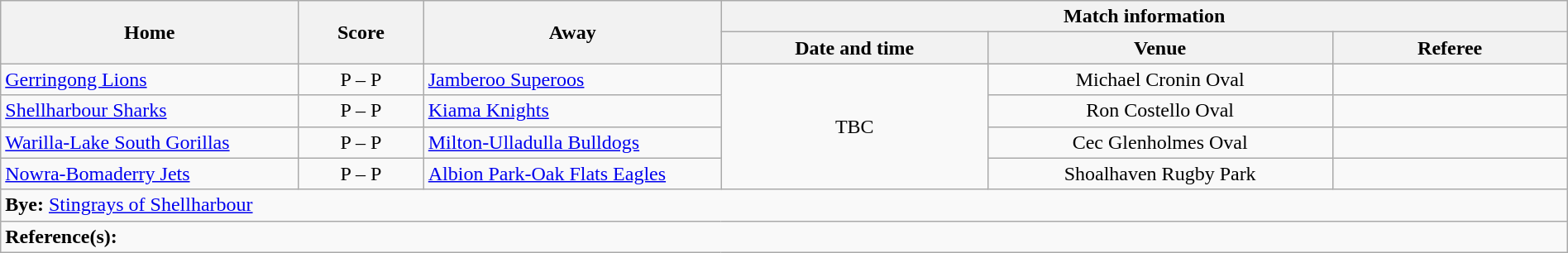<table class="wikitable" width="100% text-align:center;">
<tr>
<th rowspan="2" width="19%">Home</th>
<th rowspan="2" width="8%">Score</th>
<th rowspan="2" width="19%">Away</th>
<th colspan="3">Match information</th>
</tr>
<tr bgcolor="#CCCCCC">
<th width="17%">Date and time</th>
<th width="22%">Venue</th>
<th>Referee</th>
</tr>
<tr>
<td> <a href='#'>Gerringong Lions</a></td>
<td style="text-align:center;">P – P</td>
<td> <a href='#'>Jamberoo Superoos</a></td>
<td rowspan="4" style="text-align:center;">TBC</td>
<td style="text-align:center;">Michael Cronin Oval</td>
<td style="text-align:center;"></td>
</tr>
<tr>
<td> <a href='#'>Shellharbour Sharks</a></td>
<td style="text-align:center;">P – P</td>
<td> <a href='#'>Kiama Knights</a></td>
<td style="text-align:center;">Ron Costello Oval</td>
<td style="text-align:center;"></td>
</tr>
<tr>
<td> <a href='#'>Warilla-Lake South Gorillas</a></td>
<td style="text-align:center;">P – P</td>
<td> <a href='#'>Milton-Ulladulla Bulldogs</a></td>
<td style="text-align:center;">Cec Glenholmes Oval</td>
<td style="text-align:center;"></td>
</tr>
<tr>
<td> <a href='#'>Nowra-Bomaderry Jets</a></td>
<td style="text-align:center;">P – P</td>
<td> <a href='#'>Albion Park-Oak Flats Eagles</a></td>
<td style="text-align:center;">Shoalhaven Rugby Park</td>
<td style="text-align:center;"></td>
</tr>
<tr>
<td colspan="6" align="centre"><strong>Bye:</strong>  <a href='#'>Stingrays of Shellharbour</a></td>
</tr>
<tr>
<td colspan="6"><strong>Reference(s):</strong></td>
</tr>
</table>
